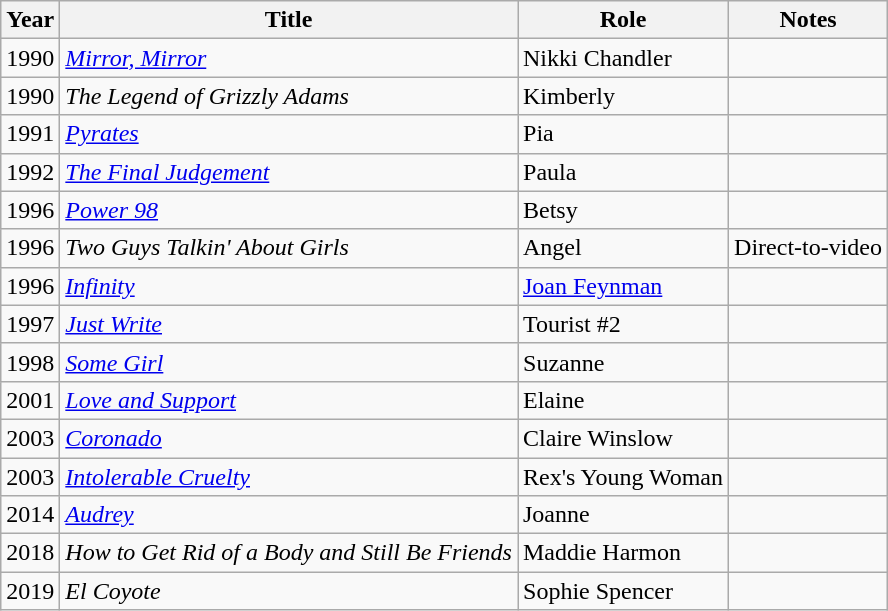<table class="wikitable sortable">
<tr>
<th>Year</th>
<th>Title</th>
<th>Role</th>
<th>Notes</th>
</tr>
<tr>
<td>1990</td>
<td><a href='#'><em>Mirror, Mirror</em></a></td>
<td>Nikki Chandler</td>
<td></td>
</tr>
<tr>
<td>1990</td>
<td><em>The Legend of Grizzly Adams</em></td>
<td>Kimberly</td>
<td></td>
</tr>
<tr>
<td>1991</td>
<td><em><a href='#'>Pyrates</a></em></td>
<td>Pia</td>
<td></td>
</tr>
<tr>
<td>1992</td>
<td><em><a href='#'>The Final Judgement</a></em></td>
<td>Paula</td>
<td></td>
</tr>
<tr>
<td>1996</td>
<td><a href='#'><em>Power 98</em></a></td>
<td>Betsy</td>
<td></td>
</tr>
<tr>
<td>1996</td>
<td><em>Two Guys Talkin' About Girls</em></td>
<td>Angel</td>
<td>Direct-to-video</td>
</tr>
<tr>
<td>1996</td>
<td><a href='#'><em>Infinity</em></a></td>
<td><a href='#'>Joan Feynman</a></td>
<td></td>
</tr>
<tr>
<td>1997</td>
<td><em><a href='#'>Just Write</a></em></td>
<td>Tourist #2</td>
<td></td>
</tr>
<tr>
<td>1998</td>
<td><em><a href='#'>Some Girl</a></em></td>
<td>Suzanne</td>
<td></td>
</tr>
<tr>
<td>2001</td>
<td><em><a href='#'>Love and Support</a></em></td>
<td>Elaine</td>
<td></td>
</tr>
<tr>
<td>2003</td>
<td><a href='#'><em>Coronado</em></a></td>
<td>Claire Winslow</td>
<td></td>
</tr>
<tr>
<td>2003</td>
<td><em><a href='#'>Intolerable Cruelty</a></em></td>
<td>Rex's Young Woman</td>
<td></td>
</tr>
<tr>
<td>2014</td>
<td><a href='#'><em>Audrey</em></a></td>
<td>Joanne</td>
<td></td>
</tr>
<tr>
<td>2018</td>
<td><em>How to Get Rid of a Body and Still Be Friends</em></td>
<td>Maddie Harmon</td>
<td></td>
</tr>
<tr>
<td>2019</td>
<td><em>El Coyote</em></td>
<td>Sophie Spencer</td>
<td></td>
</tr>
</table>
